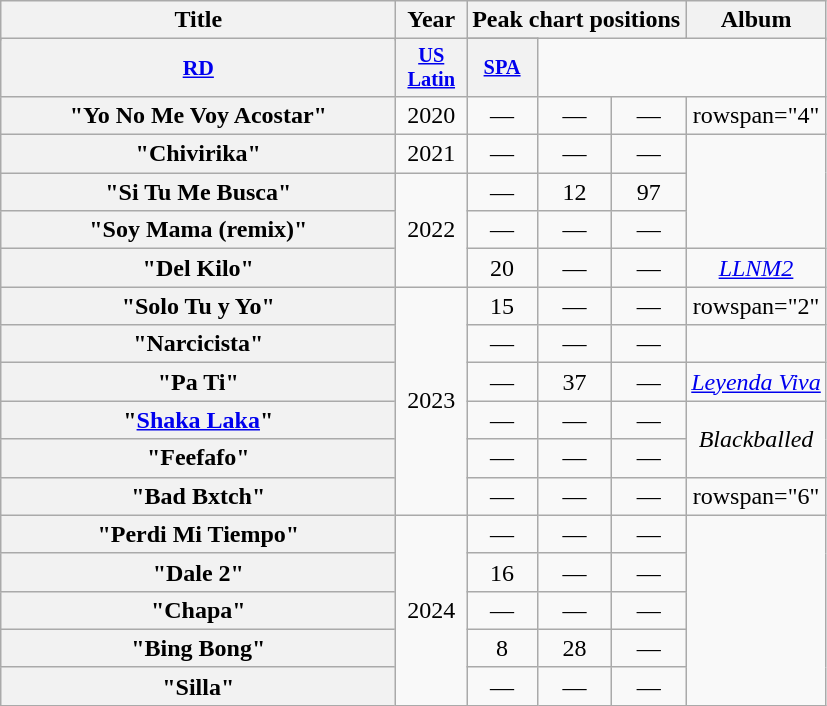<table class="wikitable plainrowheaders" style="text-align:center">
<tr>
<th scope="col" rowspan="2" style="width:16em">Title</th>
<th scope="col" rowspan="2" style="width:1em">Year</th>
<th scope="col" colspan="3">Peak chart positions</th>
<th scope="col" rowspan="2">Album</th>
</tr>
<tr>
</tr>
<tr>
<th scope="col" style="width:3em;font-size:90%;"><a href='#'>RD</a><br></th>
<th scope="col" style="width:3em;font-size:85%;"><a href='#'>US<br>Latin</a><br></th>
<th scope="col" style="width:3em;font-size:85%;"><a href='#'>SPA</a><br></th>
</tr>
<tr>
<th scope="row">"Yo No Me Voy Acostar"<br></th>
<td rowspan="1">2020</td>
<td>—</td>
<td>—</td>
<td>—</td>
<td>rowspan="4" </td>
</tr>
<tr>
<th scope="row">"Chivirika"<br></th>
<td rowspan="1">2021</td>
<td>—</td>
<td>—</td>
<td>—</td>
</tr>
<tr>
<th scope="row">"Si Tu Me Busca"<br></th>
<td rowspan="3">2022</td>
<td>—</td>
<td>12</td>
<td>97</td>
</tr>
<tr>
<th scope="row">"Soy Mama (remix)"<br></th>
<td>—</td>
<td>—</td>
<td>—</td>
</tr>
<tr>
<th scope="row">"Del Kilo"<br></th>
<td>20</td>
<td>—</td>
<td>—</td>
<td><em><a href='#'>LLNM2</a></em></td>
</tr>
<tr>
<th scope="row">"Solo Tu y Yo"<br></th>
<td rowspan="6">2023</td>
<td>15</td>
<td>—</td>
<td>—</td>
<td>rowspan="2" </td>
</tr>
<tr>
<th scope="row">"Narcicista"</th>
<td>—</td>
<td>—</td>
<td>—</td>
</tr>
<tr>
<th scope="row">"Pa Ti"<br></th>
<td>—</td>
<td>37</td>
<td>—</td>
<td><em><a href='#'>Leyenda Viva</a></em></td>
</tr>
<tr>
<th scope="row">"<a href='#'>Shaka Laka</a>"<br></th>
<td>—</td>
<td>—</td>
<td>—</td>
<td rowspan="2"><em>Blackballed</em></td>
</tr>
<tr>
<th scope="row">"Feefafo"<br></th>
<td>—</td>
<td>—</td>
<td>—</td>
</tr>
<tr>
<th scope="row">"Bad Bxtch"</th>
<td>—</td>
<td>—</td>
<td>—</td>
<td>rowspan="6" </td>
</tr>
<tr>
<th scope="row">"Perdi Mi Tiempo"</th>
<td rowspan="5">2024</td>
<td>—</td>
<td>—</td>
<td>—</td>
</tr>
<tr>
<th scope="row">"Dale 2"<br></th>
<td>16</td>
<td>—</td>
<td>—</td>
</tr>
<tr>
<th scope="row">"Chapa"<br></th>
<td>—</td>
<td>—</td>
<td>—</td>
</tr>
<tr>
<th scope="row">"Bing Bong"<br></th>
<td>8</td>
<td>28</td>
<td>—</td>
</tr>
<tr>
<th scope="row">"Silla"<br></th>
<td>—</td>
<td>—</td>
<td>—</td>
</tr>
</table>
